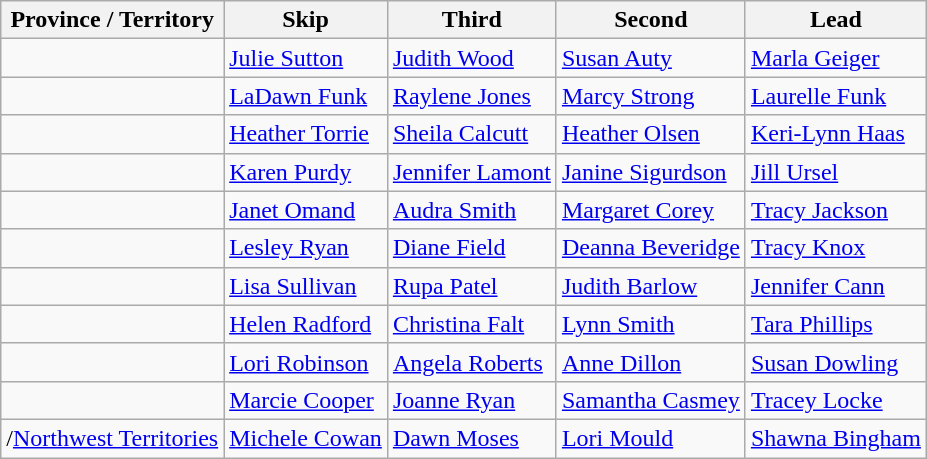<table class="wikitable">
<tr>
<th>Province / Territory</th>
<th>Skip</th>
<th>Third</th>
<th>Second</th>
<th>Lead</th>
</tr>
<tr>
<td></td>
<td><a href='#'>Julie Sutton</a></td>
<td><a href='#'>Judith Wood</a></td>
<td><a href='#'>Susan Auty</a></td>
<td><a href='#'>Marla Geiger</a></td>
</tr>
<tr>
<td></td>
<td><a href='#'>LaDawn Funk</a></td>
<td><a href='#'>Raylene Jones</a></td>
<td><a href='#'>Marcy Strong</a></td>
<td><a href='#'>Laurelle Funk</a></td>
</tr>
<tr>
<td></td>
<td><a href='#'>Heather Torrie</a></td>
<td><a href='#'>Sheila Calcutt</a></td>
<td><a href='#'>Heather Olsen</a></td>
<td><a href='#'>Keri-Lynn Haas</a></td>
</tr>
<tr>
<td></td>
<td><a href='#'>Karen Purdy</a></td>
<td><a href='#'>Jennifer Lamont</a></td>
<td><a href='#'>Janine Sigurdson</a></td>
<td><a href='#'>Jill Ursel</a></td>
</tr>
<tr>
<td></td>
<td><a href='#'>Janet Omand</a></td>
<td><a href='#'>Audra Smith</a></td>
<td><a href='#'>Margaret Corey</a></td>
<td><a href='#'>Tracy Jackson</a></td>
</tr>
<tr>
<td></td>
<td><a href='#'>Lesley Ryan</a></td>
<td><a href='#'>Diane Field</a></td>
<td><a href='#'>Deanna Beveridge</a></td>
<td><a href='#'>Tracy Knox</a></td>
</tr>
<tr>
<td></td>
<td><a href='#'>Lisa Sullivan</a></td>
<td><a href='#'>Rupa Patel</a></td>
<td><a href='#'>Judith Barlow</a></td>
<td><a href='#'>Jennifer Cann</a></td>
</tr>
<tr>
<td></td>
<td><a href='#'>Helen Radford</a></td>
<td><a href='#'>Christina Falt</a></td>
<td><a href='#'>Lynn Smith</a></td>
<td><a href='#'>Tara Phillips</a></td>
</tr>
<tr>
<td></td>
<td><a href='#'>Lori Robinson</a></td>
<td><a href='#'>Angela Roberts</a></td>
<td><a href='#'>Anne Dillon</a></td>
<td><a href='#'>Susan Dowling</a></td>
</tr>
<tr>
<td></td>
<td><a href='#'>Marcie Cooper</a></td>
<td><a href='#'>Joanne Ryan</a></td>
<td><a href='#'>Samantha Casmey</a></td>
<td><a href='#'>Tracey Locke</a></td>
</tr>
<tr>
<td>/<a href='#'>Northwest Territories</a></td>
<td><a href='#'>Michele Cowan</a></td>
<td><a href='#'>Dawn Moses</a></td>
<td><a href='#'>Lori Mould</a></td>
<td><a href='#'>Shawna Bingham</a></td>
</tr>
</table>
